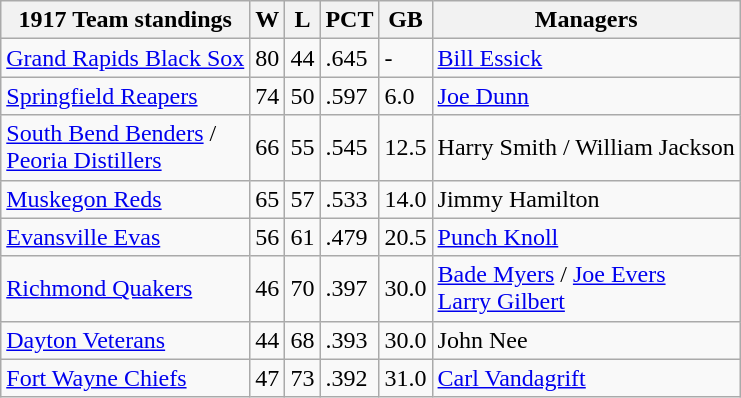<table class="wikitable">
<tr>
<th>1917 Team standings</th>
<th>W</th>
<th>L</th>
<th>PCT</th>
<th>GB</th>
<th>Managers</th>
</tr>
<tr>
<td><a href='#'>Grand Rapids Black Sox</a></td>
<td>80</td>
<td>44</td>
<td>.645</td>
<td>-</td>
<td><a href='#'>Bill Essick</a></td>
</tr>
<tr>
<td><a href='#'>Springfield Reapers</a></td>
<td>74</td>
<td>50</td>
<td>.597</td>
<td>6.0</td>
<td><a href='#'>Joe Dunn</a></td>
</tr>
<tr>
<td><a href='#'>South Bend Benders</a> /<br> <a href='#'>Peoria Distillers</a></td>
<td>66</td>
<td>55</td>
<td>.545</td>
<td>12.5</td>
<td>Harry Smith / William Jackson</td>
</tr>
<tr>
<td><a href='#'>Muskegon Reds</a></td>
<td>65</td>
<td>57</td>
<td>.533</td>
<td>14.0</td>
<td>Jimmy Hamilton</td>
</tr>
<tr>
<td><a href='#'>Evansville Evas</a></td>
<td>56</td>
<td>61</td>
<td>.479</td>
<td>20.5</td>
<td><a href='#'>Punch Knoll</a></td>
</tr>
<tr>
<td><a href='#'>Richmond Quakers</a></td>
<td>46</td>
<td>70</td>
<td>.397</td>
<td>30.0</td>
<td><a href='#'>Bade Myers</a> / <a href='#'>Joe Evers</a> <br> <a href='#'>Larry Gilbert</a></td>
</tr>
<tr>
<td><a href='#'>Dayton Veterans</a></td>
<td>44</td>
<td>68</td>
<td>.393</td>
<td>30.0</td>
<td>John Nee</td>
</tr>
<tr>
<td><a href='#'>Fort Wayne Chiefs</a></td>
<td>47</td>
<td>73</td>
<td>.392</td>
<td>31.0</td>
<td><a href='#'>Carl Vandagrift</a></td>
</tr>
</table>
